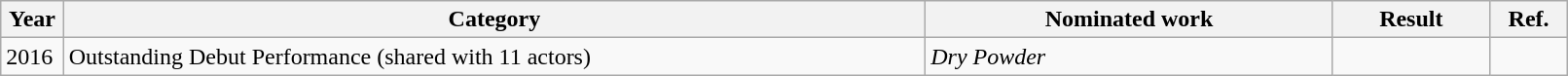<table class="wikitable" style="width:85%;">
<tr>
<th style="width:4%;">Year</th>
<th style="width:55%;">Category</th>
<th style="width:26%;">Nominated work</th>
<th style="width:10%;">Result</th>
<th width=5%>Ref.</th>
</tr>
<tr>
<td>2016</td>
<td>Outstanding Debut Performance (shared with 11 actors)</td>
<td><em>Dry Powder</em></td>
<td></td>
<td align="center"></td>
</tr>
</table>
